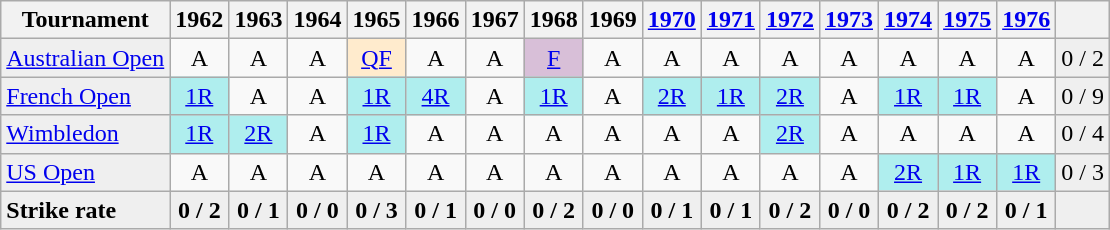<table class=wikitable style=text-align:center>
<tr>
<th>Tournament</th>
<th>1962</th>
<th>1963</th>
<th>1964</th>
<th>1965</th>
<th>1966</th>
<th>1967</th>
<th>1968</th>
<th>1969</th>
<th><a href='#'>1970</a></th>
<th><a href='#'>1971</a></th>
<th><a href='#'>1972</a></th>
<th><a href='#'>1973</a></th>
<th><a href='#'>1974</a></th>
<th><a href='#'>1975</a></th>
<th><a href='#'>1976</a></th>
<th></th>
</tr>
<tr>
<td align=left bgcolor=#efefef><a href='#'>Australian Open</a></td>
<td>A</td>
<td>A</td>
<td>A</td>
<td bgcolor=ffebcd><a href='#'>QF</a></td>
<td>A</td>
<td>A</td>
<td bgcolor=thistle><a href='#'>F</a></td>
<td>A</td>
<td>A</td>
<td>A</td>
<td>A</td>
<td>A</td>
<td>A</td>
<td>A</td>
<td>A</td>
<td bgcolor=#efefef>0 / 2</td>
</tr>
<tr>
<td align=left bgcolor=#efefef><a href='#'>French Open</a></td>
<td bgcolor=afeeee><a href='#'>1R</a></td>
<td>A</td>
<td>A</td>
<td bgcolor=afeeee><a href='#'>1R</a></td>
<td bgcolor=afeeee><a href='#'>4R</a></td>
<td>A</td>
<td bgcolor=afeeee><a href='#'>1R</a></td>
<td>A</td>
<td bgcolor=afeeee><a href='#'>2R</a></td>
<td bgcolor=afeeee><a href='#'>1R</a></td>
<td bgcolor=afeeee><a href='#'>2R</a></td>
<td>A</td>
<td bgcolor=afeeee><a href='#'>1R</a></td>
<td bgcolor=afeeee><a href='#'>1R</a></td>
<td>A</td>
<td bgcolor=#efefef>0 / 9</td>
</tr>
<tr>
<td align=left bgcolor=#efefef><a href='#'>Wimbledon</a></td>
<td bgcolor=afeeee><a href='#'>1R</a></td>
<td bgcolor=afeeee><a href='#'>2R</a></td>
<td>A</td>
<td bgcolor=afeeee><a href='#'>1R</a></td>
<td>A</td>
<td>A</td>
<td>A</td>
<td>A</td>
<td>A</td>
<td>A</td>
<td bgcolor=afeeee><a href='#'>2R</a></td>
<td>A</td>
<td>A</td>
<td>A</td>
<td>A</td>
<td bgcolor=#efefef>0 / 4</td>
</tr>
<tr>
<td align=left bgcolor=#efefef><a href='#'>US Open</a></td>
<td>A</td>
<td>A</td>
<td>A</td>
<td>A</td>
<td>A</td>
<td>A</td>
<td>A</td>
<td>A</td>
<td>A</td>
<td>A</td>
<td>A</td>
<td>A</td>
<td bgcolor=afeeee><a href='#'>2R</a></td>
<td bgcolor=afeeee><a href='#'>1R</a></td>
<td bgcolor=afeeee><a href='#'>1R</a></td>
<td bgcolor=#efefef>0 / 3</td>
</tr>
<tr style="font-weight:bold; background:#efefef;">
<td style=text-align:left>Strike rate</td>
<td>0 / 2</td>
<td>0 / 1</td>
<td>0 / 0</td>
<td>0 / 3</td>
<td>0 / 1</td>
<td>0 / 0</td>
<td>0 / 2</td>
<td>0 / 0</td>
<td>0 / 1</td>
<td>0 / 1</td>
<td>0 / 2</td>
<td>0 / 0</td>
<td>0 / 2</td>
<td>0 / 2</td>
<td>0 / 1</td>
<td></td>
</tr>
</table>
